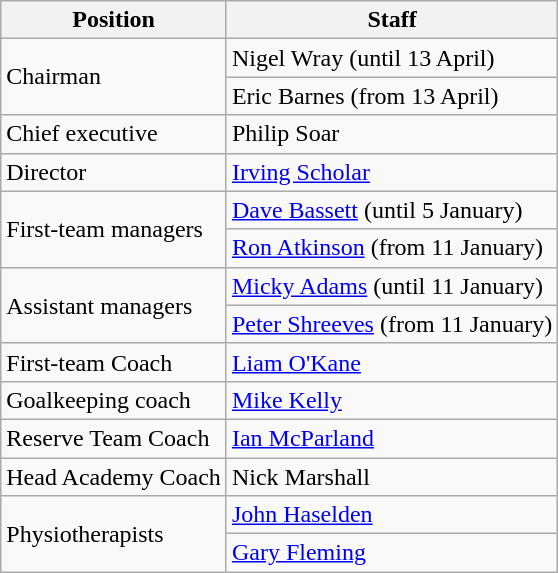<table class="wikitable">
<tr>
<th>Position</th>
<th>Staff</th>
</tr>
<tr>
<td rowspan="2">Chairman</td>
<td> Nigel Wray (until 13 April)</td>
</tr>
<tr>
<td> Eric Barnes (from 13 April)</td>
</tr>
<tr>
<td>Chief executive</td>
<td> Philip Soar</td>
</tr>
<tr>
<td>Director</td>
<td> <a href='#'>Irving Scholar</a></td>
</tr>
<tr>
<td rowspan="2">First-team managers</td>
<td> <a href='#'>Dave Bassett</a> (until 5 January)</td>
</tr>
<tr>
<td> <a href='#'>Ron Atkinson</a> (from 11 January)</td>
</tr>
<tr>
<td rowspan="2">Assistant managers</td>
<td> <a href='#'>Micky Adams</a> (until 11 January)</td>
</tr>
<tr>
<td> <a href='#'>Peter Shreeves</a> (from 11 January)</td>
</tr>
<tr>
<td>First-team Coach</td>
<td> <a href='#'>Liam O'Kane</a></td>
</tr>
<tr>
<td>Goalkeeping coach</td>
<td> <a href='#'>Mike Kelly</a></td>
</tr>
<tr>
<td>Reserve Team Coach</td>
<td> <a href='#'>Ian McParland</a></td>
</tr>
<tr>
<td>Head Academy Coach</td>
<td> Nick Marshall</td>
</tr>
<tr>
<td rowspan="2">Physiotherapists</td>
<td> <a href='#'>John Haselden</a></td>
</tr>
<tr>
<td> <a href='#'>Gary Fleming</a></td>
</tr>
</table>
